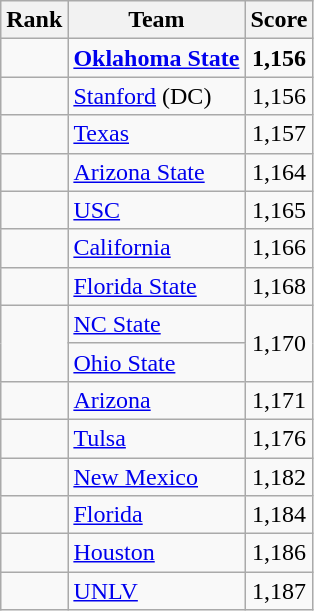<table class="wikitable sortable" style="text-align:center">
<tr>
<th dat-sort-type=number>Rank</th>
<th>Team</th>
<th>Score</th>
</tr>
<tr>
<td></td>
<td align=left><strong><a href='#'>Oklahoma State</a></strong></td>
<td><strong>1,156</strong></td>
</tr>
<tr>
<td></td>
<td align=left><a href='#'>Stanford</a> (DC)</td>
<td>1,156</td>
</tr>
<tr>
<td></td>
<td align=left><a href='#'>Texas</a></td>
<td>1,157</td>
</tr>
<tr>
<td></td>
<td align=left><a href='#'>Arizona State</a></td>
<td>1,164</td>
</tr>
<tr>
<td></td>
<td align=left><a href='#'>USC</a></td>
<td>1,165</td>
</tr>
<tr>
<td></td>
<td align=left><a href='#'>California</a></td>
<td>1,166</td>
</tr>
<tr>
<td></td>
<td align=left><a href='#'>Florida State</a></td>
<td>1,168</td>
</tr>
<tr>
<td rowspan=2></td>
<td align=left><a href='#'>NC State</a></td>
<td rowspan=2>1,170</td>
</tr>
<tr>
<td align=left><a href='#'>Ohio State</a></td>
</tr>
<tr>
<td></td>
<td align=left><a href='#'>Arizona</a></td>
<td>1,171</td>
</tr>
<tr>
<td></td>
<td align=left><a href='#'>Tulsa</a></td>
<td>1,176</td>
</tr>
<tr>
<td></td>
<td align=left><a href='#'>New Mexico</a></td>
<td>1,182</td>
</tr>
<tr>
<td></td>
<td align=left><a href='#'>Florida</a></td>
<td>1,184</td>
</tr>
<tr>
<td></td>
<td align=left><a href='#'>Houston</a></td>
<td>1,186</td>
</tr>
<tr>
<td></td>
<td align=left><a href='#'>UNLV</a></td>
<td>1,187</td>
</tr>
</table>
